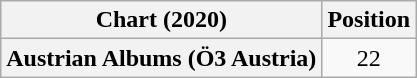<table class="wikitable plainrowheaders" style="text-align:center">
<tr>
<th scope="col">Chart (2020)</th>
<th scope="col">Position</th>
</tr>
<tr>
<th scope="row">Austrian Albums (Ö3 Austria)</th>
<td>22</td>
</tr>
</table>
